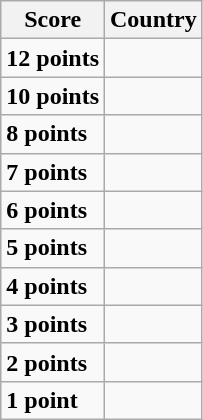<table class="wikitable">
<tr>
<th>Score</th>
<th>Country</th>
</tr>
<tr>
<td><strong>12 points</strong></td>
<td></td>
</tr>
<tr>
<td><strong>10 points</strong></td>
<td></td>
</tr>
<tr>
<td><strong>8 points</strong></td>
<td></td>
</tr>
<tr>
<td><strong>7 points</strong></td>
<td></td>
</tr>
<tr>
<td><strong>6 points</strong></td>
<td></td>
</tr>
<tr>
<td><strong>5 points</strong></td>
<td></td>
</tr>
<tr>
<td><strong>4 points</strong></td>
<td></td>
</tr>
<tr>
<td><strong>3 points</strong></td>
<td></td>
</tr>
<tr>
<td><strong>2 points</strong></td>
<td></td>
</tr>
<tr>
<td><strong>1 point</strong></td>
<td></td>
</tr>
</table>
